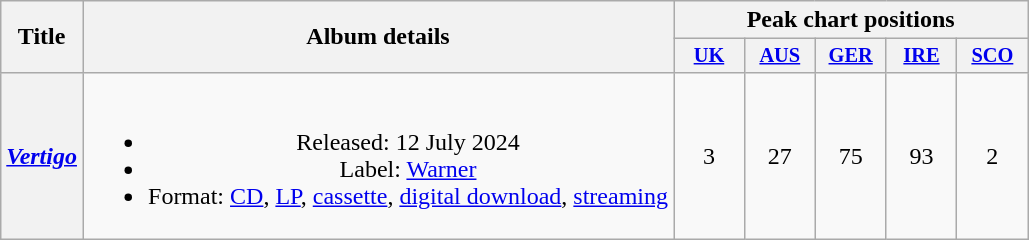<table class="wikitable plainrowheaders" style="text-align:center;">
<tr>
<th scope="col" rowspan="2">Title</th>
<th scope="col" rowspan="2">Album details</th>
<th scope="col" colspan="5">Peak chart positions</th>
</tr>
<tr>
<th scope="col" style="width:3em;font-size:85%"><a href='#'>UK</a><br></th>
<th scope="col" style="width:3em;font-size:85%"><a href='#'>AUS</a><br></th>
<th scope="col" style="width:3em;font-size:85%"><a href='#'>GER</a><br></th>
<th scope="col" style="width:3em;font-size:85%"><a href='#'>IRE</a><br></th>
<th scope="col" style="width:3em;font-size:85%"><a href='#'>SCO</a><br></th>
</tr>
<tr>
<th scope="row"><em><a href='#'>Vertigo</a></em></th>
<td><br><ul><li>Released: 12 July 2024</li><li>Label: <a href='#'>Warner</a></li><li>Format: <a href='#'>CD</a>, <a href='#'>LP</a>, <a href='#'>cassette</a>, <a href='#'>digital download</a>, <a href='#'>streaming</a></li></ul></td>
<td>3</td>
<td>27</td>
<td>75</td>
<td>93<br></td>
<td>2</td>
</tr>
</table>
